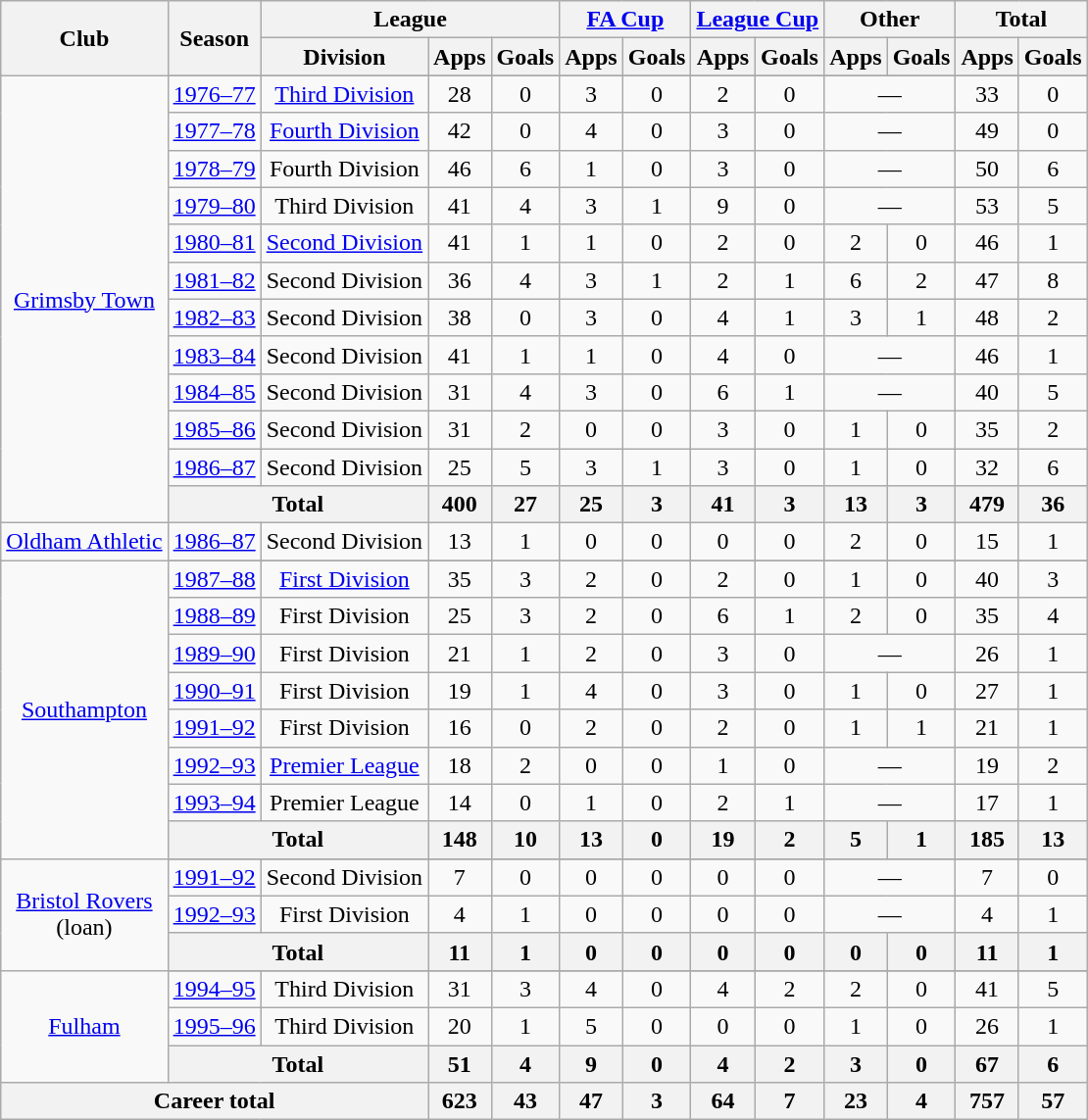<table class=wikitable style=text-align:center>
<tr>
<th rowspan=2>Club</th>
<th rowspan=2>Season</th>
<th colspan=3>League</th>
<th colspan=2><a href='#'>FA Cup</a></th>
<th colspan=2><a href='#'>League Cup</a></th>
<th colspan=2>Other</th>
<th colspan=2>Total</th>
</tr>
<tr>
<th>Division</th>
<th>Apps</th>
<th>Goals</th>
<th>Apps</th>
<th>Goals</th>
<th>Apps</th>
<th>Goals</th>
<th>Apps</th>
<th>Goals</th>
<th>Apps</th>
<th>Goals</th>
</tr>
<tr>
<td rowspan=13><a href='#'>Grimsby Town</a></td>
</tr>
<tr>
<td><a href='#'>1976–77</a></td>
<td><a href='#'>Third Division</a></td>
<td>28</td>
<td>0</td>
<td>3</td>
<td>0</td>
<td>2</td>
<td>0</td>
<td colspan=2>—</td>
<td>33</td>
<td>0</td>
</tr>
<tr>
<td><a href='#'>1977–78</a></td>
<td><a href='#'>Fourth Division</a></td>
<td>42</td>
<td>0</td>
<td>4</td>
<td>0</td>
<td>3</td>
<td>0</td>
<td colspan=2>—</td>
<td>49</td>
<td>0</td>
</tr>
<tr>
<td><a href='#'>1978–79</a></td>
<td>Fourth Division</td>
<td>46</td>
<td>6</td>
<td>1</td>
<td>0</td>
<td>3</td>
<td>0</td>
<td colspan=2>—</td>
<td>50</td>
<td>6</td>
</tr>
<tr>
<td><a href='#'>1979–80</a></td>
<td>Third Division</td>
<td>41</td>
<td>4</td>
<td>3</td>
<td>1</td>
<td>9</td>
<td>0</td>
<td colspan=2>—</td>
<td>53</td>
<td>5</td>
</tr>
<tr>
<td><a href='#'>1980–81</a></td>
<td><a href='#'>Second Division</a></td>
<td>41</td>
<td>1</td>
<td>1</td>
<td>0</td>
<td>2</td>
<td>0</td>
<td>2</td>
<td>0</td>
<td>46</td>
<td>1</td>
</tr>
<tr>
<td><a href='#'>1981–82</a></td>
<td>Second Division</td>
<td>36</td>
<td>4</td>
<td>3</td>
<td>1</td>
<td>2</td>
<td>1</td>
<td>6</td>
<td>2</td>
<td>47</td>
<td>8</td>
</tr>
<tr>
<td><a href='#'>1982–83</a></td>
<td>Second Division</td>
<td>38</td>
<td>0</td>
<td>3</td>
<td>0</td>
<td>4</td>
<td>1</td>
<td>3</td>
<td>1</td>
<td>48</td>
<td>2</td>
</tr>
<tr>
<td><a href='#'>1983–84</a></td>
<td>Second Division</td>
<td>41</td>
<td>1</td>
<td>1</td>
<td>0</td>
<td>4</td>
<td>0</td>
<td colspan=2>—</td>
<td>46</td>
<td>1</td>
</tr>
<tr>
<td><a href='#'>1984–85</a></td>
<td>Second Division</td>
<td>31</td>
<td>4</td>
<td>3</td>
<td>0</td>
<td>6</td>
<td>1</td>
<td colspan=2>—</td>
<td>40</td>
<td>5</td>
</tr>
<tr>
<td><a href='#'>1985–86</a></td>
<td>Second Division</td>
<td>31</td>
<td>2</td>
<td>0</td>
<td>0</td>
<td>3</td>
<td>0</td>
<td>1</td>
<td>0</td>
<td>35</td>
<td>2</td>
</tr>
<tr>
<td><a href='#'>1986–87</a></td>
<td>Second Division</td>
<td>25</td>
<td>5</td>
<td>3</td>
<td>1</td>
<td>3</td>
<td>0</td>
<td>1</td>
<td>0</td>
<td>32</td>
<td>6</td>
</tr>
<tr>
<th colspan=2>Total</th>
<th>400</th>
<th>27</th>
<th>25</th>
<th>3</th>
<th>41</th>
<th>3</th>
<th>13</th>
<th>3</th>
<th>479</th>
<th>36</th>
</tr>
<tr>
<td><a href='#'>Oldham Athletic</a></td>
<td><a href='#'>1986–87</a></td>
<td>Second Division</td>
<td>13</td>
<td>1</td>
<td>0</td>
<td>0</td>
<td>0</td>
<td>0</td>
<td>2</td>
<td>0</td>
<td>15</td>
<td>1</td>
</tr>
<tr>
<td rowspan=9><a href='#'>Southampton</a></td>
</tr>
<tr>
<td><a href='#'>1987–88</a></td>
<td><a href='#'>First Division</a></td>
<td>35</td>
<td>3</td>
<td>2</td>
<td>0</td>
<td>2</td>
<td>0</td>
<td>1</td>
<td>0</td>
<td>40</td>
<td>3</td>
</tr>
<tr>
<td><a href='#'>1988–89</a></td>
<td>First Division</td>
<td>25</td>
<td>3</td>
<td>2</td>
<td>0</td>
<td>6</td>
<td>1</td>
<td>2</td>
<td>0</td>
<td>35</td>
<td>4</td>
</tr>
<tr>
<td><a href='#'>1989–90</a></td>
<td>First Division</td>
<td>21</td>
<td>1</td>
<td>2</td>
<td>0</td>
<td>3</td>
<td>0</td>
<td colspan=2>—</td>
<td>26</td>
<td>1</td>
</tr>
<tr>
<td><a href='#'>1990–91</a></td>
<td>First Division</td>
<td>19</td>
<td>1</td>
<td>4</td>
<td>0</td>
<td>3</td>
<td>0</td>
<td>1</td>
<td>0</td>
<td>27</td>
<td>1</td>
</tr>
<tr>
<td><a href='#'>1991–92</a></td>
<td>First Division</td>
<td>16</td>
<td>0</td>
<td>2</td>
<td>0</td>
<td>2</td>
<td>0</td>
<td>1</td>
<td>1</td>
<td>21</td>
<td>1</td>
</tr>
<tr>
<td><a href='#'>1992–93</a></td>
<td><a href='#'>Premier League</a></td>
<td>18</td>
<td>2</td>
<td>0</td>
<td>0</td>
<td>1</td>
<td>0</td>
<td colspan=2>—</td>
<td>19</td>
<td>2</td>
</tr>
<tr>
<td><a href='#'>1993–94</a></td>
<td>Premier League</td>
<td>14</td>
<td>0</td>
<td>1</td>
<td>0</td>
<td>2</td>
<td>1</td>
<td colspan=2>—</td>
<td>17</td>
<td>1</td>
</tr>
<tr>
<th colspan=2>Total</th>
<th>148</th>
<th>10</th>
<th>13</th>
<th>0</th>
<th>19</th>
<th>2</th>
<th>5</th>
<th>1</th>
<th>185</th>
<th>13</th>
</tr>
<tr>
<td rowspan=4><a href='#'>Bristol Rovers</a><br>(loan)</td>
</tr>
<tr>
<td><a href='#'>1991–92</a></td>
<td>Second Division</td>
<td>7</td>
<td>0</td>
<td>0</td>
<td>0</td>
<td>0</td>
<td>0</td>
<td colspan=2>—</td>
<td>7</td>
<td>0</td>
</tr>
<tr>
<td><a href='#'>1992–93</a></td>
<td>First Division</td>
<td>4</td>
<td>1</td>
<td>0</td>
<td>0</td>
<td>0</td>
<td>0</td>
<td colspan=2>—</td>
<td>4</td>
<td>1</td>
</tr>
<tr>
<th colspan=2>Total</th>
<th>11</th>
<th>1</th>
<th>0</th>
<th>0</th>
<th>0</th>
<th>0</th>
<th>0</th>
<th>0</th>
<th>11</th>
<th>1</th>
</tr>
<tr>
<td rowspan=4><a href='#'>Fulham</a></td>
</tr>
<tr>
<td><a href='#'>1994–95</a></td>
<td>Third Division</td>
<td>31</td>
<td>3</td>
<td>4</td>
<td>0</td>
<td>4</td>
<td>2</td>
<td>2</td>
<td>0</td>
<td>41</td>
<td>5</td>
</tr>
<tr>
<td><a href='#'>1995–96</a></td>
<td>Third Division</td>
<td>20</td>
<td>1</td>
<td>5</td>
<td>0</td>
<td>0</td>
<td>0</td>
<td>1</td>
<td>0</td>
<td>26</td>
<td>1</td>
</tr>
<tr>
<th colspan=2>Total</th>
<th>51</th>
<th>4</th>
<th>9</th>
<th>0</th>
<th>4</th>
<th>2</th>
<th>3</th>
<th>0</th>
<th>67</th>
<th>6</th>
</tr>
<tr>
<th colspan=3>Career total</th>
<th>623</th>
<th>43</th>
<th>47</th>
<th>3</th>
<th>64</th>
<th>7</th>
<th>23</th>
<th>4</th>
<th>757</th>
<th>57</th>
</tr>
</table>
